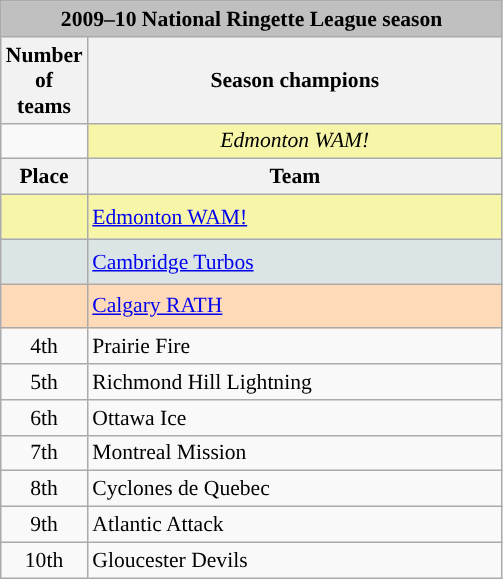<table class=wikitable style="text-align:center; font-size:90%;">
<tr>
<th colspan=2 width:5%" style="background:silver;">2009–10 National Ringette League season</th>
</tr>
<tr>
<th>Number of teams</th>
<th>Season champions</th>
</tr>
<tr>
<td></td>
<td style="background:#f7f6a8;"> <em>Edmonton WAM!</em></td>
</tr>
<tr>
<th width=15>Place</th>
<th width=270>Team</th>
</tr>
<tr style="background:#f7f6a8;">
<td style="text-align:center; height:23px;"></td>
<td align=left> <a href='#'>Edmonton WAM!</a></td>
</tr>
<tr style="background:#dce5e5;">
<td style="text-align:center; height:23px;"></td>
<td align=left> <a href='#'>Cambridge Turbos</a></td>
</tr>
<tr style="background:#ffdab9;">
<td style="text-align:center; height:23px;"></td>
<td align=left> <a href='#'>Calgary RATH</a></td>
</tr>
<tr>
<td>4th</td>
<td align=left> Prairie Fire</td>
</tr>
<tr>
<td>5th</td>
<td align=left> Richmond Hill Lightning</td>
</tr>
<tr>
<td>6th</td>
<td align=left> Ottawa Ice</td>
</tr>
<tr>
<td>7th</td>
<td align=left> Montreal Mission</td>
</tr>
<tr>
<td>8th</td>
<td align=left> Cyclones de Quebec</td>
</tr>
<tr>
<td>9th</td>
<td align=left> Atlantic Attack</td>
</tr>
<tr>
<td>10th</td>
<td align=left> Gloucester Devils</td>
</tr>
</table>
